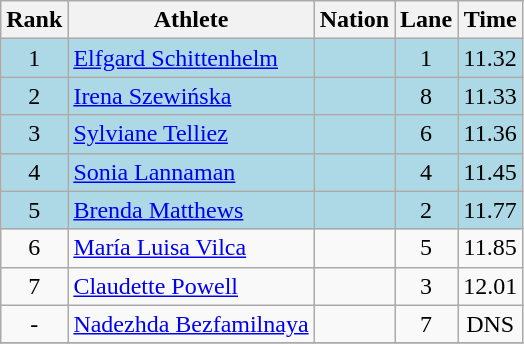<table class="wikitable sortable" style="text-align:center">
<tr>
<th>Rank</th>
<th>Athlete</th>
<th>Nation</th>
<th>Lane</th>
<th>Time</th>
</tr>
<tr bgcolor=lightblue>
<td>1</td>
<td align=left><a href='#'>Elfgard Schittenhelm</a></td>
<td align=left></td>
<td>1</td>
<td>11.32</td>
</tr>
<tr bgcolor=lightblue>
<td>2</td>
<td align=left><a href='#'>Irena Szewińska</a></td>
<td align=left></td>
<td>8</td>
<td>11.33</td>
</tr>
<tr bgcolor=lightblue>
<td>3</td>
<td align=left><a href='#'>Sylviane Telliez</a></td>
<td align=left></td>
<td>6</td>
<td>11.36</td>
</tr>
<tr bgcolor=lightblue>
<td>4</td>
<td align=left><a href='#'>Sonia Lannaman</a></td>
<td align=left></td>
<td>4</td>
<td>11.45</td>
</tr>
<tr bgcolor=lightblue>
<td>5</td>
<td align=left><a href='#'>Brenda Matthews</a></td>
<td align=left></td>
<td>2</td>
<td>11.77</td>
</tr>
<tr>
<td>6</td>
<td align=left><a href='#'>María Luisa Vilca</a></td>
<td align=left></td>
<td>5</td>
<td>11.85</td>
</tr>
<tr>
<td>7</td>
<td align=left><a href='#'>Claudette Powell</a></td>
<td align=left></td>
<td>3</td>
<td>12.01</td>
</tr>
<tr>
<td>-</td>
<td align=left><a href='#'>Nadezhda Bezfamilnaya</a></td>
<td align="left"></td>
<td>7</td>
<td>DNS</td>
</tr>
<tr>
</tr>
</table>
